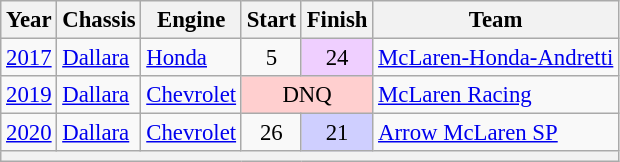<table class="wikitable" style="font-size: 95%">
<tr>
<th scope="col">Year</th>
<th scope="col">Chassis</th>
<th scope="col">Engine</th>
<th scope="col">Start</th>
<th scope="col">Finish</th>
<th scope="col">Team</th>
</tr>
<tr>
<td><a href='#'>2017</a></td>
<td><a href='#'>Dallara</a></td>
<td><a href='#'>Honda</a></td>
<td align=center>5</td>
<td style="background:#EFCFFF" align=center>24</td>
<td><a href='#'>McLaren-Honda-Andretti</a></td>
</tr>
<tr>
<td><a href='#'>2019</a></td>
<td><a href='#'>Dallara</a></td>
<td><a href='#'>Chevrolet</a></td>
<td align=center colspan=2 style="background:#FFCFCF;">DNQ</td>
<td><a href='#'>McLaren Racing</a></td>
</tr>
<tr>
<td><a href='#'>2020</a></td>
<td><a href='#'>Dallara</a></td>
<td><a href='#'>Chevrolet</a></td>
<td align=center>26</td>
<td align=center style="background:#CFCFFF;">21</td>
<td><a href='#'>Arrow McLaren SP</a></td>
</tr>
<tr>
<th colspan="6"></th>
</tr>
</table>
